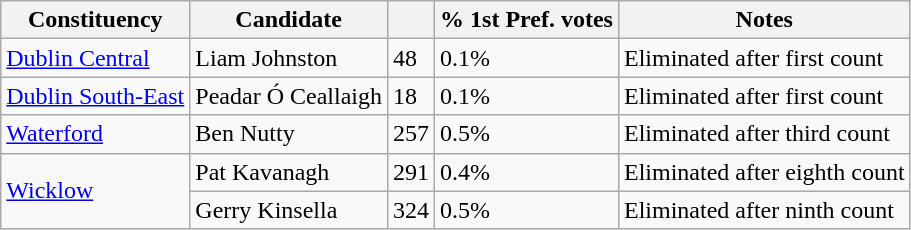<table class="wikitable">
<tr>
<th>Constituency</th>
<th>Candidate</th>
<th></th>
<th>% 1st Pref. votes</th>
<th>Notes</th>
</tr>
<tr>
<td><a href='#'>Dublin Central</a></td>
<td>Liam Johnston</td>
<td>48</td>
<td>0.1%</td>
<td>Eliminated after first count</td>
</tr>
<tr>
<td><a href='#'>Dublin South-East</a></td>
<td>Peadar Ó Ceallaigh</td>
<td>18</td>
<td>0.1%</td>
<td>Eliminated after first count</td>
</tr>
<tr>
<td><a href='#'>Waterford</a></td>
<td>Ben Nutty</td>
<td>257</td>
<td>0.5%</td>
<td>Eliminated after third count</td>
</tr>
<tr>
<td rowspan=2><a href='#'>Wicklow</a></td>
<td>Pat Kavanagh</td>
<td>291</td>
<td>0.4%</td>
<td>Eliminated after eighth count</td>
</tr>
<tr>
<td>Gerry Kinsella</td>
<td>324</td>
<td>0.5%</td>
<td>Eliminated after ninth count</td>
</tr>
</table>
